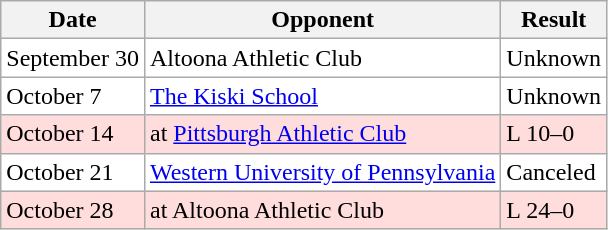<table class="wikitable">
<tr>
<th>Date</th>
<th>Opponent</th>
<th>Result</th>
</tr>
<tr style="background: white;">
<td>September 30</td>
<td>Altoona Athletic Club</td>
<td>Unknown</td>
</tr>
<tr style="background: white;">
<td>October 7</td>
<td><a href='#'>The Kiski School</a></td>
<td>Unknown</td>
</tr>
<tr style="background: #ffdddd;">
<td>October 14</td>
<td>at <a href='#'>Pittsburgh Athletic Club</a></td>
<td>L 10–0</td>
</tr>
<tr style="background: white;">
<td>October 21</td>
<td><a href='#'>Western University of Pennsylvania</a></td>
<td>Canceled</td>
</tr>
<tr style="background: #ffdddd;">
<td>October 28</td>
<td>at Altoona Athletic Club</td>
<td>L 24–0</td>
</tr>
</table>
